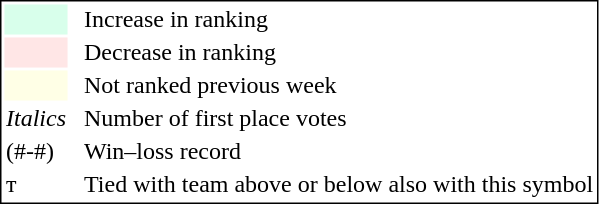<table style="border:1px solid black;">
<tr>
<td style="background:#D8FFEB; width:20px;"></td>
<td> </td>
<td>Increase in ranking</td>
</tr>
<tr>
<td style="background:#FFE6E6; width:20px;"></td>
<td> </td>
<td>Decrease in ranking</td>
</tr>
<tr>
<td style="background:#FFFFE6; width:20px;"></td>
<td> </td>
<td>Not ranked previous week</td>
</tr>
<tr>
<td><em>Italics</em></td>
<td> </td>
<td>Number of first place votes</td>
</tr>
<tr>
<td>(#-#)</td>
<td> </td>
<td>Win–loss record</td>
</tr>
<tr>
<td>т</td>
<td></td>
<td>Tied with team above or below also with this symbol</td>
</tr>
</table>
